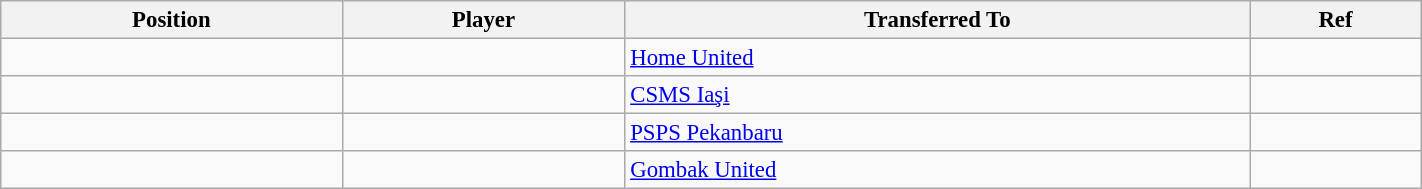<table class="wikitable sortable" style="width:75%; text-align:center; font-size:95%; text-align:left;">
<tr>
<th><strong>Position</strong></th>
<th><strong>Player</strong></th>
<th><strong>Transferred To</strong></th>
<th><strong>Ref</strong></th>
</tr>
<tr>
<td></td>
<td></td>
<td> <a href='#'>Home United</a></td>
<td></td>
</tr>
<tr>
<td></td>
<td></td>
<td> <a href='#'>CSMS Iaşi</a></td>
<td></td>
</tr>
<tr>
<td></td>
<td></td>
<td> <a href='#'>PSPS Pekanbaru</a></td>
<td></td>
</tr>
<tr>
<td></td>
<td></td>
<td> <a href='#'>Gombak United</a></td>
<td></td>
</tr>
</table>
